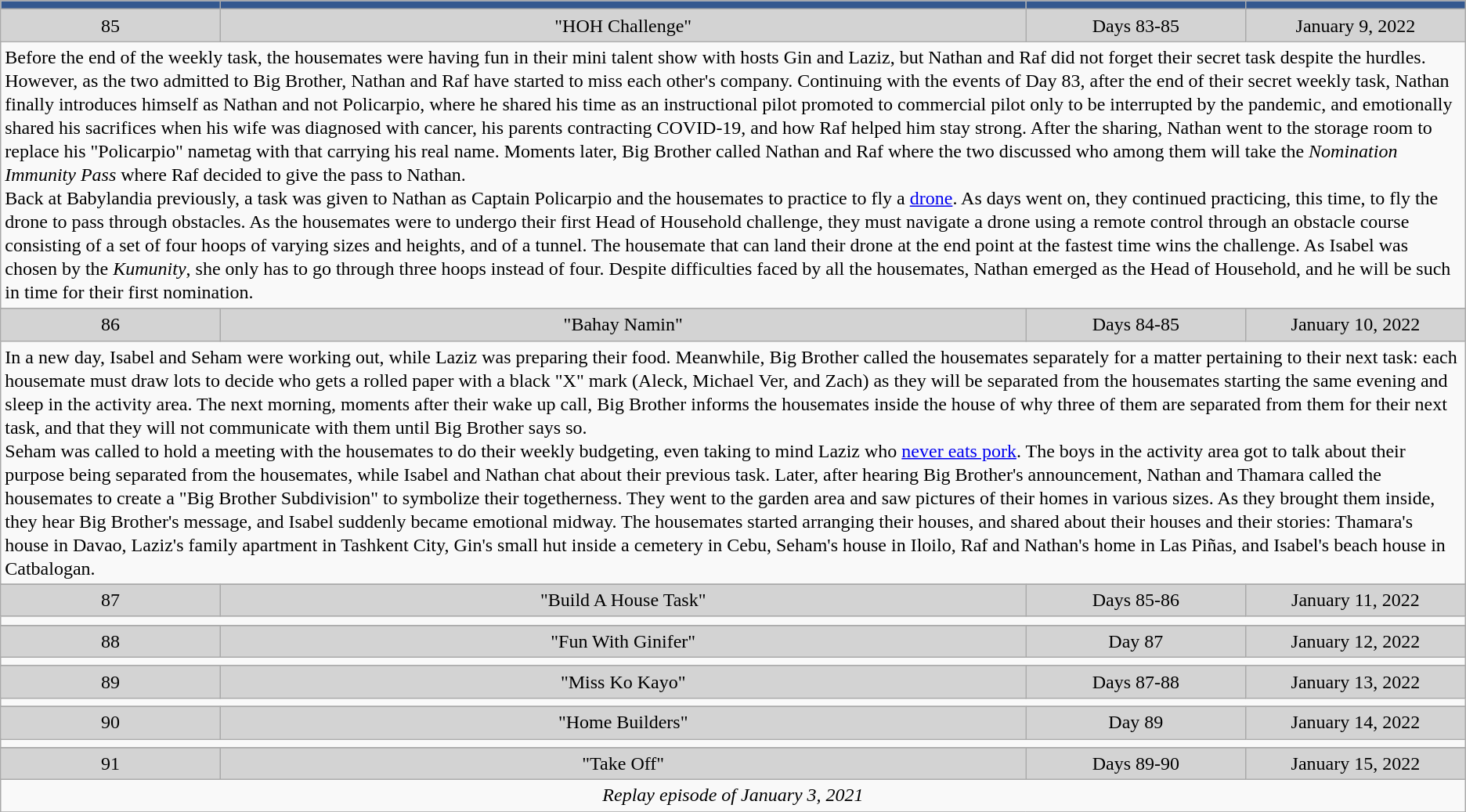<table class="wikitable sortable" style="font-size:100%; line-height:20px; text-align:center">
<tr>
<th width="15%" style="background:#34588F"></th>
<th width="55%" style="background:#34588F"></th>
<th width="15%" style="background:#34588F"></th>
<th width="15%" style="background:#34588F"></th>
</tr>
<tr style="background:lightgrey;">
<td>85</td>
<td>"HOH Challenge"</td>
<td>Days 83-85</td>
<td>January 9, 2022</td>
</tr>
<tr>
<td colspan="4" align="left">Before the end of the weekly task, the housemates were having fun in their mini talent show with hosts Gin and Laziz, but Nathan and Raf did not forget their secret task despite the hurdles. However, as the two admitted to Big Brother, Nathan and Raf have started to miss each other's company. Continuing with the events of Day 83, after the end of their secret weekly task, Nathan finally introduces himself as Nathan and not Policarpio, where he shared his time as an instructional pilot promoted to commercial pilot only to be interrupted by the pandemic, and emotionally shared his sacrifices when his wife was diagnosed with cancer, his parents contracting COVID-19, and how Raf helped him stay strong. After the sharing, Nathan went to the storage room to replace his "Policarpio" nametag with that carrying his real name. Moments later, Big Brother called Nathan and Raf where the two discussed who among them will take the <em>Nomination Immunity Pass</em> where Raf decided to give the pass to Nathan.<br>Back at Babylandia previously, a task was given to Nathan as Captain Policarpio and the housemates to practice to fly a <a href='#'>drone</a>. As days went on, they continued practicing, this time, to fly the drone to pass through obstacles. As the housemates were to undergo their first Head of Household challenge, they must navigate a drone using a remote control through an obstacle course consisting of a set of four hoops of varying sizes and heights, and of a tunnel. The housemate that can land their drone at the end point at the fastest time wins the challenge. As Isabel was chosen by the <em>Kumunity</em>, she only has to go through three hoops instead of four. Despite difficulties faced by all the housemates, Nathan emerged as the Head of Household, and he will be such in time for their first nomination.</td>
</tr>
<tr>
</tr>
<tr style="background:lightgrey;">
<td>86</td>
<td>"Bahay Namin"</td>
<td>Days 84-85</td>
<td>January 10, 2022</td>
</tr>
<tr>
<td colspan="4" align="left">In a new day, Isabel and Seham were working out, while Laziz was preparing their food. Meanwhile, Big Brother called the housemates separately for a matter pertaining to their next task: each housemate must draw lots to decide who gets a rolled paper with a black "X" mark (Aleck, Michael Ver, and Zach) as they will be separated from the housemates starting the same evening and sleep in the activity area. The next morning, moments after their wake up call, Big Brother informs the housemates inside the house of why three of them are separated from them for their next task, and that they will not communicate with them until Big Brother says so.<br>Seham was called to hold a meeting with the housemates to do their weekly budgeting, even taking to mind Laziz who <a href='#'>never eats pork</a>. The boys in the activity area got to talk about their purpose being separated from the housemates, while Isabel and Nathan chat about their previous task. Later, after hearing Big Brother's announcement, Nathan and Thamara called the housemates to create a "Big Brother Subdivision" to symbolize their togetherness. They went to the garden area and saw pictures of their homes in various sizes. As they brought them inside, they hear Big Brother's message, and Isabel suddenly became emotional midway. The housemates started arranging their houses, and shared about their houses and their stories: Thamara's house in Davao, Laziz's family apartment in Tashkent City, Gin's small hut inside a cemetery in Cebu, Seham's house in Iloilo, Raf and Nathan's home in Las Piñas, and Isabel's beach house in Catbalogan.</td>
</tr>
<tr>
</tr>
<tr style="background:lightgrey;">
<td>87</td>
<td>"Build A House Task"</td>
<td>Days 85-86</td>
<td>January 11, 2022</td>
</tr>
<tr>
<td colspan="4" align="left"></td>
</tr>
<tr>
</tr>
<tr style="background:lightgrey;">
<td>88</td>
<td>"Fun With Ginifer"</td>
<td>Day 87</td>
<td>January 12, 2022</td>
</tr>
<tr>
<td colspan="4" align="left"></td>
</tr>
<tr>
</tr>
<tr style="background:lightgrey;">
<td>89</td>
<td>"Miss Ko Kayo"</td>
<td>Days 87-88</td>
<td>January 13, 2022</td>
</tr>
<tr>
<td colspan="4" align="left"></td>
</tr>
<tr>
</tr>
<tr style="background:lightgrey;">
<td>90</td>
<td>"Home Builders"</td>
<td>Day 89</td>
<td>January 14, 2022</td>
</tr>
<tr>
<td colspan="4" align="left"></td>
</tr>
<tr>
</tr>
<tr style="background:lightgrey;">
<td>91</td>
<td>"Take Off"</td>
<td>Days 89-90</td>
<td>January 15, 2022</td>
</tr>
<tr>
<td colspan="4" align="center"><em>Replay episode of January 3, 2021</em></td>
</tr>
<tr>
</tr>
</table>
